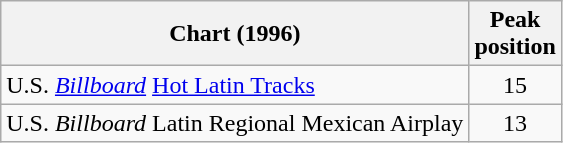<table class="wikitable">
<tr>
<th>Chart (1996) </th>
<th>Peak<br>position</th>
</tr>
<tr>
<td>U.S. <em><a href='#'>Billboard</a></em> <a href='#'>Hot Latin Tracks</a></td>
<td style="text-align:center;">15</td>
</tr>
<tr>
<td>U.S. <em>Billboard</em> Latin Regional Mexican Airplay</td>
<td style="text-align:center;">13</td>
</tr>
</table>
